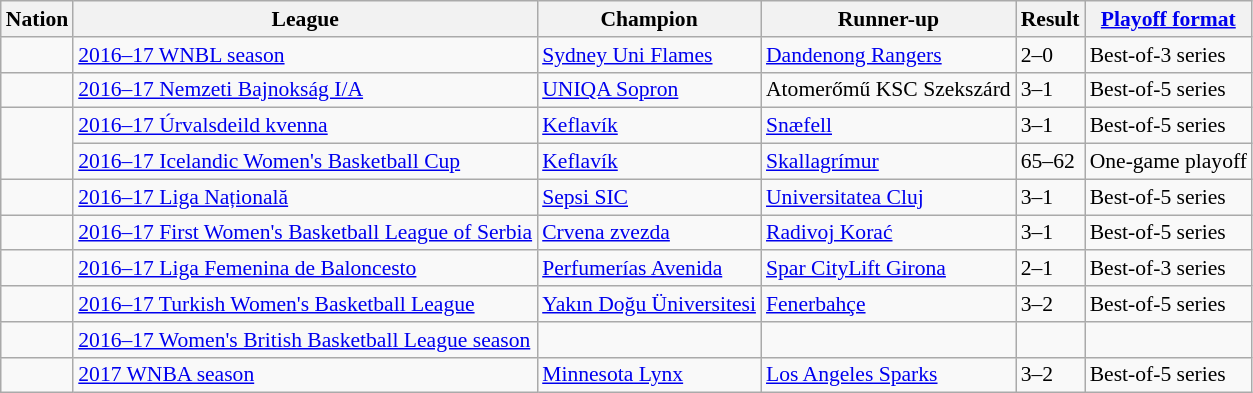<table class="wikitable" style="font-size:90%;">
<tr>
<th>Nation</th>
<th>League</th>
<th><strong>Champion</strong></th>
<th>Runner-up</th>
<th>Result</th>
<th><a href='#'>Playoff format</a></th>
</tr>
<tr>
<td></td>
<td><a href='#'>2016–17 WNBL season</a></td>
<td><a href='#'>Sydney Uni Flames</a></td>
<td><a href='#'>Dandenong Rangers</a></td>
<td>2–0</td>
<td>Best-of-3 series</td>
</tr>
<tr>
<td></td>
<td><a href='#'>2016–17 Nemzeti Bajnokság I/A</a></td>
<td><a href='#'>UNIQA Sopron</a></td>
<td>Atomerőmű KSC Szekszárd</td>
<td>3–1</td>
<td>Best-of-5 series</td>
</tr>
<tr>
<td rowspan=2></td>
<td><a href='#'>2016–17 Úrvalsdeild kvenna</a></td>
<td><a href='#'>Keflavík</a></td>
<td><a href='#'>Snæfell</a></td>
<td>3–1</td>
<td>Best-of-5 series</td>
</tr>
<tr>
<td><a href='#'>2016–17 Icelandic Women's Basketball Cup</a></td>
<td><a href='#'>Keflavík</a></td>
<td><a href='#'>Skallagrímur</a></td>
<td>65–62</td>
<td>One-game playoff</td>
</tr>
<tr>
<td></td>
<td><a href='#'>2016–17 Liga Națională</a></td>
<td><a href='#'>Sepsi SIC</a></td>
<td><a href='#'>Universitatea Cluj</a></td>
<td>3–1</td>
<td>Best-of-5 series</td>
</tr>
<tr>
<td></td>
<td><a href='#'>2016–17 First Women's Basketball League of Serbia</a></td>
<td><a href='#'>Crvena zvezda</a></td>
<td><a href='#'>Radivoj Korać</a></td>
<td>3–1</td>
<td>Best-of-5 series</td>
</tr>
<tr>
<td></td>
<td><a href='#'>2016–17 Liga Femenina de Baloncesto</a></td>
<td><a href='#'>Perfumerías Avenida</a></td>
<td><a href='#'>Spar CityLift Girona</a></td>
<td>2–1</td>
<td>Best-of-3 series</td>
</tr>
<tr>
<td></td>
<td><a href='#'>2016–17 Turkish Women's Basketball League</a></td>
<td><a href='#'>Yakın Doğu Üniversitesi</a></td>
<td><a href='#'>Fenerbahçe</a></td>
<td>3–2</td>
<td>Best-of-5 series</td>
</tr>
<tr>
<td></td>
<td><a href='#'>2016–17 Women's British Basketball League season</a></td>
<td></td>
<td></td>
<td></td>
<td></td>
</tr>
<tr>
<td></td>
<td><a href='#'>2017 WNBA season</a></td>
<td><a href='#'>Minnesota Lynx</a></td>
<td><a href='#'>Los Angeles Sparks</a></td>
<td>3–2</td>
<td>Best-of-5 series</td>
</tr>
</table>
